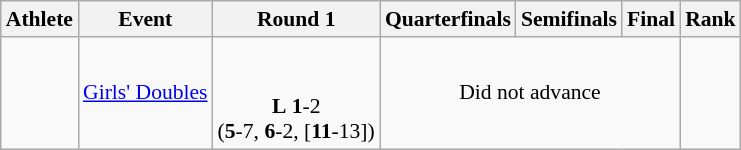<table class=wikitable style="font-size:90%">
<tr>
<th>Athlete</th>
<th>Event</th>
<th>Round 1</th>
<th>Quarterfinals</th>
<th>Semifinals</th>
<th>Final</th>
<th>Rank</th>
</tr>
<tr>
<td> <br></td>
<td><a href='#'>Girls' Doubles</a></td>
<td align=center><br><br><strong>L</strong> <strong>1</strong>-2<br> (<strong>5</strong>-7, <strong>6</strong>-2, [<strong>11</strong>-13])</td>
<td colspan=3 align=center>Did not advance</td>
<td align=center></td>
</tr>
</table>
